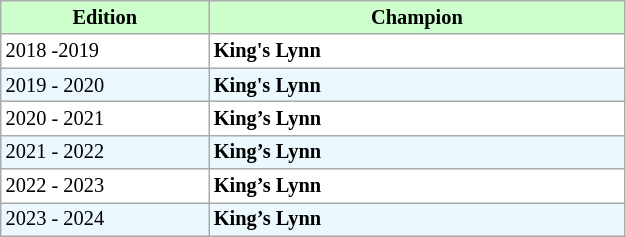<table class="wikitable" style="font-size:85%; width:33%">
<tr>
<th width="33%" style="background:#ccffcc"><strong>Edition</strong></th>
<th width="66%" style="background:#ccffcc"><strong>Champion</strong></th>
</tr>
<tr bgcolor="#FFFFFF">
<td>2018 -2019</td>
<td><strong>King's Lynn</strong></td>
</tr>
<tr bgcolor="#EBF8FD">
<td>2019 - 2020</td>
<td><strong>King's Lynn</strong></td>
</tr>
<tr bgcolor="#FFFFFF">
<td>2020 - 2021</td>
<td><strong>King’s Lynn</strong></td>
</tr>
<tr bgcolor="#EBF8FD">
<td>2021 - 2022</td>
<td><strong>King’s Lynn</strong></td>
</tr>
<tr bgcolor="#FFFFFF">
<td>2022 - 2023</td>
<td><strong>King’s Lynn</strong></td>
</tr>
<tr bgcolor="#EBF8FD">
<td>2023 - 2024</td>
<td><strong>King’s Lynn</strong></td>
</tr>
</table>
